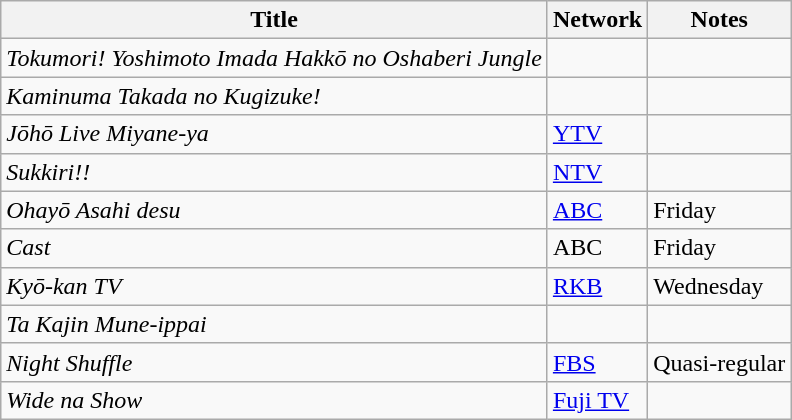<table class="wikitable">
<tr>
<th>Title</th>
<th>Network</th>
<th>Notes</th>
</tr>
<tr>
<td><em>Tokumori! Yoshimoto Imada Hakkō no Oshaberi Jungle</em></td>
<td></td>
<td></td>
</tr>
<tr>
<td><em>Kaminuma Takada no Kugizuke!</em></td>
<td></td>
<td></td>
</tr>
<tr>
<td><em>Jōhō Live Miyane-ya</em></td>
<td><a href='#'>YTV</a></td>
<td></td>
</tr>
<tr>
<td><em>Sukkiri!!</em></td>
<td><a href='#'>NTV</a></td>
<td></td>
</tr>
<tr>
<td><em>Ohayō Asahi desu</em></td>
<td><a href='#'>ABC</a></td>
<td>Friday</td>
</tr>
<tr>
<td><em>Cast</em></td>
<td>ABC</td>
<td>Friday</td>
</tr>
<tr>
<td><em>Kyō-kan TV</em></td>
<td><a href='#'>RKB</a></td>
<td>Wednesday</td>
</tr>
<tr>
<td><em>Ta Kajin Mune-ippai</em></td>
<td></td>
<td></td>
</tr>
<tr>
<td><em>Night Shuffle</em></td>
<td><a href='#'>FBS</a></td>
<td>Quasi-regular</td>
</tr>
<tr>
<td><em>Wide na Show</em></td>
<td><a href='#'>Fuji TV</a></td>
<td></td>
</tr>
</table>
